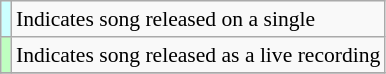<table class="wikitable" style="font-size:90%;">
<tr>
<th scope="row" style="background-color:#CCFFFF"></th>
<td>Indicates song released on a single</td>
</tr>
<tr>
<th scope="row" style="background-color:#BFFFC0"></th>
<td>Indicates song released as a live recording</td>
</tr>
<tr>
</tr>
</table>
